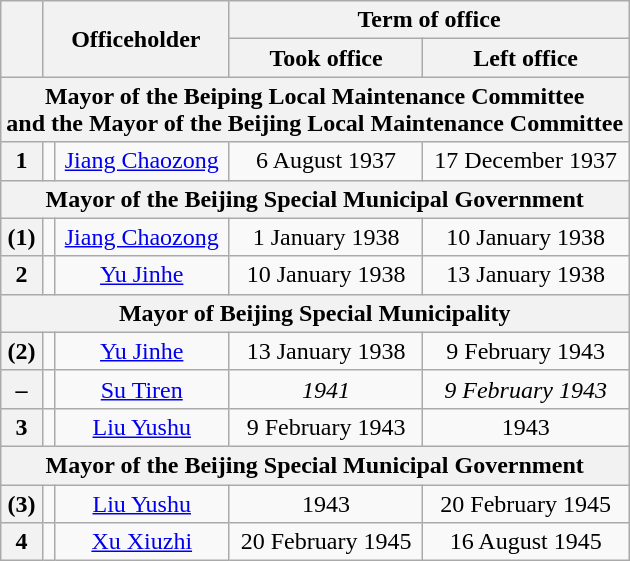<table class="wikitable" style="text-align:center">
<tr>
<th rowspan="2"></th>
<th colspan="2" rowspan="2">Officeholder</th>
<th colspan="2">Term of office</th>
</tr>
<tr>
<th>Took office</th>
<th>Left office</th>
</tr>
<tr>
<th colspan="5">Mayor of the Beiping Local Maintenance Committee<br>and the Mayor of the Beijing Local Maintenance Committee</th>
</tr>
<tr>
<th>1</th>
<td></td>
<td><a href='#'>Jiang Chaozong</a><br></td>
<td>6 August 1937</td>
<td>17 December 1937</td>
</tr>
<tr>
<th colspan="5">Mayor of the Beijing Special Municipal Government</th>
</tr>
<tr>
<th>(1)</th>
<td></td>
<td><a href='#'>Jiang Chaozong</a><br></td>
<td>1 January 1938</td>
<td>10 January 1938</td>
</tr>
<tr>
<th>2</th>
<td></td>
<td><a href='#'>Yu Jinhe</a><br></td>
<td>10 January 1938</td>
<td>13 January 1938</td>
</tr>
<tr>
<th colspan="5">Mayor of Beijing Special Municipality</th>
</tr>
<tr>
<th>(2)</th>
<td></td>
<td><a href='#'>Yu Jinhe</a><br></td>
<td>13 January 1938</td>
<td>9 February 1943</td>
</tr>
<tr>
<th>–</th>
<td></td>
<td><a href='#'>Su Tiren</a><br></td>
<td><em>1941</em></td>
<td><em>9 February 1943</em></td>
</tr>
<tr>
<th>3</th>
<td></td>
<td><a href='#'>Liu Yushu</a><br></td>
<td>9 February 1943</td>
<td>1943</td>
</tr>
<tr>
<th colspan="5">Mayor of the Beijing Special Municipal Government</th>
</tr>
<tr>
<th>(3)</th>
<td></td>
<td><a href='#'>Liu Yushu</a><br></td>
<td>1943</td>
<td>20 February 1945</td>
</tr>
<tr>
<th>4</th>
<td></td>
<td><a href='#'>Xu Xiuzhi</a><br></td>
<td>20 February 1945</td>
<td>16 August 1945</td>
</tr>
</table>
